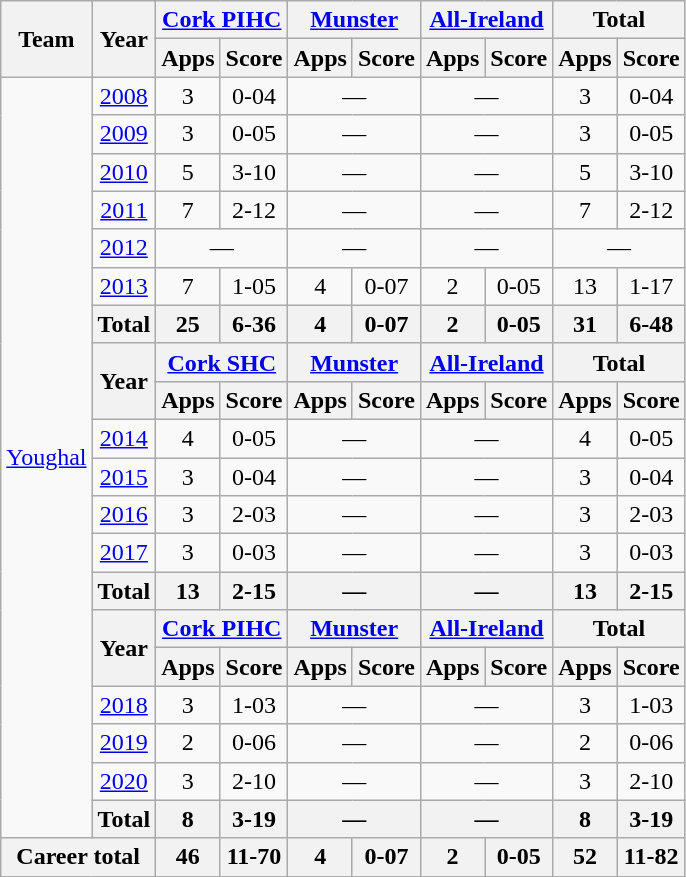<table class="wikitable" style="text-align:center">
<tr>
<th rowspan="2">Team</th>
<th rowspan="2">Year</th>
<th colspan="2"><a href='#'>Cork PIHC</a></th>
<th colspan="2"><a href='#'>Munster</a></th>
<th colspan="2"><a href='#'>All-Ireland</a></th>
<th colspan="2">Total</th>
</tr>
<tr>
<th>Apps</th>
<th>Score</th>
<th>Apps</th>
<th>Score</th>
<th>Apps</th>
<th>Score</th>
<th>Apps</th>
<th>Score</th>
</tr>
<tr>
<td rowspan="20"><a href='#'>Youghal</a></td>
<td><a href='#'>2008</a></td>
<td>3</td>
<td>0-04</td>
<td colspan=2>—</td>
<td colspan=2>—</td>
<td>3</td>
<td>0-04</td>
</tr>
<tr>
<td><a href='#'>2009</a></td>
<td>3</td>
<td>0-05</td>
<td colspan=2>—</td>
<td colspan=2>—</td>
<td>3</td>
<td>0-05</td>
</tr>
<tr>
<td><a href='#'>2010</a></td>
<td>5</td>
<td>3-10</td>
<td colspan=2>—</td>
<td colspan=2>—</td>
<td>5</td>
<td>3-10</td>
</tr>
<tr>
<td><a href='#'>2011</a></td>
<td>7</td>
<td>2-12</td>
<td colspan=2>—</td>
<td colspan=2>—</td>
<td>7</td>
<td>2-12</td>
</tr>
<tr>
<td><a href='#'>2012</a></td>
<td colspan=2>—</td>
<td colspan=2>—</td>
<td colspan=2>—</td>
<td colspan=2>—</td>
</tr>
<tr>
<td><a href='#'>2013</a></td>
<td>7</td>
<td>1-05</td>
<td>4</td>
<td>0-07</td>
<td>2</td>
<td>0-05</td>
<td>13</td>
<td>1-17</td>
</tr>
<tr>
<th>Total</th>
<th>25</th>
<th>6-36</th>
<th>4</th>
<th>0-07</th>
<th>2</th>
<th>0-05</th>
<th>31</th>
<th>6-48</th>
</tr>
<tr>
<th rowspan=2>Year</th>
<th colspan=2><a href='#'>Cork SHC</a></th>
<th colspan="2"><a href='#'>Munster</a></th>
<th colspan="2"><a href='#'>All-Ireland</a></th>
<th colspan="2">Total</th>
</tr>
<tr>
<th>Apps</th>
<th>Score</th>
<th>Apps</th>
<th>Score</th>
<th>Apps</th>
<th>Score</th>
<th>Apps</th>
<th>Score</th>
</tr>
<tr>
<td><a href='#'>2014</a></td>
<td>4</td>
<td>0-05</td>
<td colspan=2>—</td>
<td colspan=2>—</td>
<td>4</td>
<td>0-05</td>
</tr>
<tr>
<td><a href='#'>2015</a></td>
<td>3</td>
<td>0-04</td>
<td colspan=2>—</td>
<td colspan=2>—</td>
<td>3</td>
<td>0-04</td>
</tr>
<tr>
<td><a href='#'>2016</a></td>
<td>3</td>
<td>2-03</td>
<td colspan=2>—</td>
<td colspan=2>—</td>
<td>3</td>
<td>2-03</td>
</tr>
<tr>
<td><a href='#'>2017</a></td>
<td>3</td>
<td>0-03</td>
<td colspan=2>—</td>
<td colspan=2>—</td>
<td>3</td>
<td>0-03</td>
</tr>
<tr>
<th>Total</th>
<th>13</th>
<th>2-15</th>
<th colspan=2>—</th>
<th colspan=2>—</th>
<th>13</th>
<th>2-15</th>
</tr>
<tr>
<th rowspan=2>Year</th>
<th colspan=2><a href='#'>Cork PIHC</a></th>
<th colspan="2"><a href='#'>Munster</a></th>
<th colspan="2"><a href='#'>All-Ireland</a></th>
<th colspan="2">Total</th>
</tr>
<tr>
<th>Apps</th>
<th>Score</th>
<th>Apps</th>
<th>Score</th>
<th>Apps</th>
<th>Score</th>
<th>Apps</th>
<th>Score</th>
</tr>
<tr>
<td><a href='#'>2018</a></td>
<td>3</td>
<td>1-03</td>
<td colspan=2>—</td>
<td colspan=2>—</td>
<td>3</td>
<td>1-03</td>
</tr>
<tr>
<td><a href='#'>2019</a></td>
<td>2</td>
<td>0-06</td>
<td colspan=2>—</td>
<td colspan=2>—</td>
<td>2</td>
<td>0-06</td>
</tr>
<tr>
<td><a href='#'>2020</a></td>
<td>3</td>
<td>2-10</td>
<td colspan=2>—</td>
<td colspan=2>—</td>
<td>3</td>
<td>2-10</td>
</tr>
<tr>
<th>Total</th>
<th>8</th>
<th>3-19</th>
<th colspan=2>—</th>
<th colspan=2>—</th>
<th>8</th>
<th>3-19</th>
</tr>
<tr>
<th colspan="2">Career total</th>
<th>46</th>
<th>11-70</th>
<th>4</th>
<th>0-07</th>
<th>2</th>
<th>0-05</th>
<th>52</th>
<th>11-82</th>
</tr>
</table>
